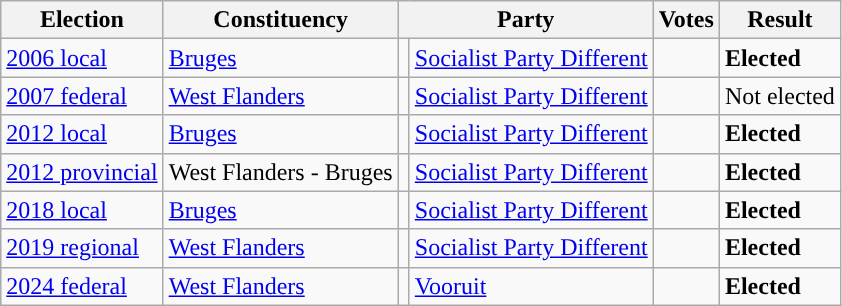<table class="wikitable" style="text-align:left;">
<tr>
<th scope=col>Election</th>
<th scope=col>Constituency</th>
<th scope=col colspan="2">Party</th>
<th scope=col>Votes</th>
<th scope=col>Result</th>
</tr>
<tr>
<td><a href='#'>2006 local</a></td>
<td><a href='#'>Bruges</a></td>
<td style="background:"></td>
<td><a href='#'>Socialist Party Different</a></td>
<td align=right></td>
<td><strong>Elected</strong></td>
</tr>
<tr>
<td><a href='#'>2007 federal</a></td>
<td><a href='#'>West Flanders</a></td>
<td style="background:"></td>
<td><a href='#'>Socialist Party Different</a></td>
<td align=right></td>
<td>Not elected</td>
</tr>
<tr>
<td><a href='#'>2012 local</a></td>
<td><a href='#'>Bruges</a></td>
<td style="background:"></td>
<td><a href='#'>Socialist Party Different</a></td>
<td align=right></td>
<td><strong>Elected</strong></td>
</tr>
<tr>
<td><a href='#'>2012 provincial</a></td>
<td>West Flanders - Bruges</td>
<td style="background:"></td>
<td><a href='#'>Socialist Party Different</a></td>
<td align=right></td>
<td><strong>Elected</strong></td>
</tr>
<tr>
<td><a href='#'>2018 local</a></td>
<td><a href='#'>Bruges</a></td>
<td style="background:"></td>
<td><a href='#'>Socialist Party Different</a></td>
<td align=right></td>
<td><strong>Elected</strong></td>
</tr>
<tr>
<td><a href='#'>2019 regional</a></td>
<td><a href='#'>West Flanders</a></td>
<td style="background:"></td>
<td><a href='#'>Socialist Party Different</a></td>
<td align=right></td>
<td><strong>Elected</strong></td>
</tr>
<tr>
<td><a href='#'>2024 federal</a></td>
<td><a href='#'>West Flanders</a></td>
<td style="background:"></td>
<td><a href='#'>Vooruit</a></td>
<td align=right></td>
<td><strong>Elected</strong></td>
</tr>
</table>
